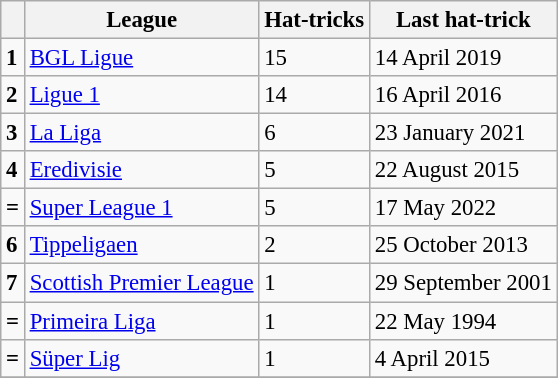<table class="wikitable plainrowheaders sortable" style="text-align:left;font-size:95%">
<tr>
<th></th>
<th>League</th>
<th>Hat-tricks</th>
<th>Last hat-trick</th>
</tr>
<tr>
<td style="font-weight:bold;">1</td>
<td><a href='#'>BGL Ligue</a></td>
<td>15</td>
<td>14 April 2019</td>
</tr>
<tr>
<td style="font-weight:bold;">2</td>
<td><a href='#'>Ligue 1</a></td>
<td>14</td>
<td>16 April 2016</td>
</tr>
<tr>
<td style="font-weight:bold;">3</td>
<td><a href='#'>La Liga</a></td>
<td>6</td>
<td>23 January 2021</td>
</tr>
<tr>
<td style="font-weight:bold;">4</td>
<td><a href='#'>Eredivisie</a></td>
<td>5</td>
<td>22 August 2015</td>
</tr>
<tr>
<td style="font-weight:bold;">=</td>
<td><a href='#'>Super League 1</a></td>
<td>5</td>
<td>17 May 2022</td>
</tr>
<tr>
<td style="font-weight:bold;">6</td>
<td><a href='#'>Tippeligaen</a></td>
<td>2</td>
<td>25 October 2013</td>
</tr>
<tr>
<td style="font-weight:bold;">7</td>
<td><a href='#'>Scottish Premier League</a></td>
<td>1</td>
<td>29 September 2001</td>
</tr>
<tr>
<td style="font-weight:bold;">=</td>
<td><a href='#'>Primeira Liga</a></td>
<td>1</td>
<td>22 May 1994</td>
</tr>
<tr>
<td style="font-weight:bold;">=</td>
<td><a href='#'>Süper Lig</a></td>
<td>1</td>
<td>4 April 2015</td>
</tr>
<tr>
</tr>
</table>
